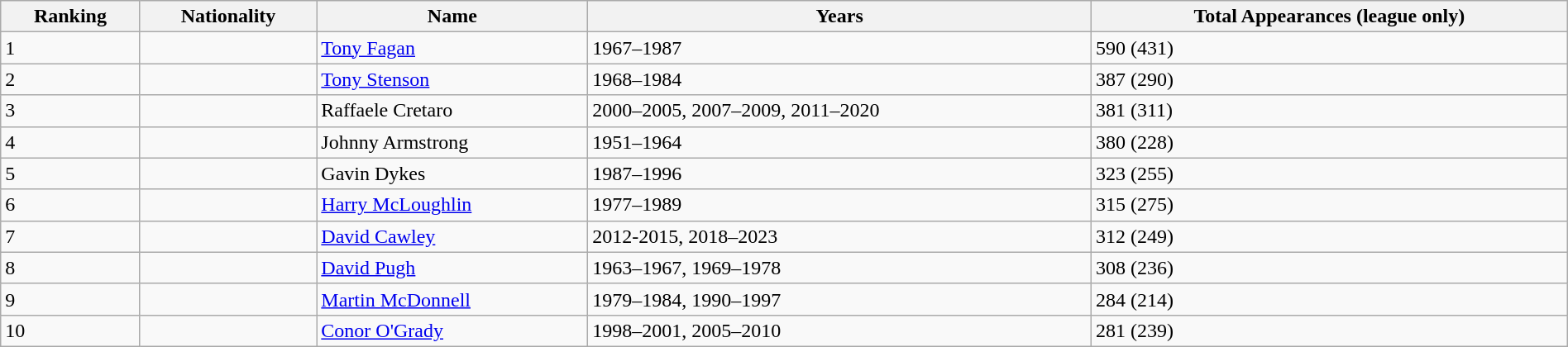<table class="wikitable sortable" style=text-align:left;width:100%>
<tr>
<th>Ranking</th>
<th>Nationality</th>
<th>Name</th>
<th>Years</th>
<th>Total Appearances (league only)</th>
</tr>
<tr>
<td>1</td>
<td align=left></td>
<td><a href='#'>Tony Fagan</a></td>
<td>1967–1987</td>
<td>590 (431)</td>
</tr>
<tr>
<td>2</td>
<td align=left></td>
<td><a href='#'>Tony Stenson</a></td>
<td>1968–1984</td>
<td>387 (290)</td>
</tr>
<tr>
<td>3</td>
<td align=left></td>
<td>Raffaele Cretaro</td>
<td>2000–2005, 2007–2009, 2011–2020</td>
<td>381 (311)</td>
</tr>
<tr>
<td>4</td>
<td align=left></td>
<td>Johnny Armstrong</td>
<td>1951–1964</td>
<td>380 (228)</td>
</tr>
<tr>
<td>5</td>
<td align=left></td>
<td>Gavin Dykes</td>
<td>1987–1996</td>
<td>323 (255)</td>
</tr>
<tr>
<td>6</td>
<td align=left></td>
<td><a href='#'>Harry McLoughlin</a></td>
<td>1977–1989</td>
<td>315 (275)</td>
</tr>
<tr>
<td>7</td>
<td align=left></td>
<td><a href='#'>David Cawley</a></td>
<td>2012-2015, 2018–2023</td>
<td>312 (249)</td>
</tr>
<tr>
<td>8</td>
<td align=left></td>
<td><a href='#'>David Pugh</a></td>
<td>1963–1967, 1969–1978</td>
<td>308 (236)</td>
</tr>
<tr>
<td>9</td>
<td align=left></td>
<td><a href='#'>Martin McDonnell</a></td>
<td>1979–1984, 1990–1997</td>
<td>284 (214)</td>
</tr>
<tr>
<td>10</td>
<td align=left></td>
<td><a href='#'>Conor O'Grady</a></td>
<td>1998–2001, 2005–2010</td>
<td>281 (239)</td>
</tr>
</table>
